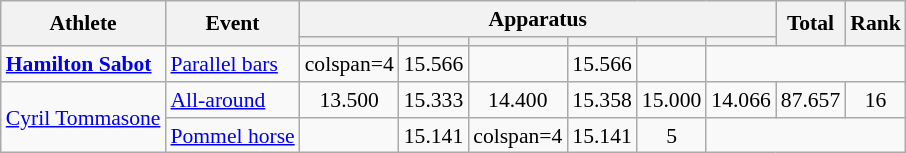<table class="wikitable" style="font-size:90%">
<tr>
<th rowspan=2>Athlete</th>
<th rowspan=2>Event</th>
<th colspan =6>Apparatus</th>
<th rowspan=2>Total</th>
<th rowspan=2>Rank</th>
</tr>
<tr style="font-size:95%">
<th></th>
<th></th>
<th></th>
<th></th>
<th></th>
<th></th>
</tr>
<tr align=center>
<td align=left><strong><a href='#'>Hamilton Sabot</a></strong></td>
<td align=left><a href='#'>Parallel bars</a></td>
<td>colspan=4 </td>
<td>15.566</td>
<td></td>
<td>15.566</td>
<td></td>
</tr>
<tr align=center>
<td align=left rowspan=2><a href='#'>Cyril Tommasone</a></td>
<td align=left><a href='#'>All-around</a></td>
<td>13.500</td>
<td>15.333</td>
<td>14.400</td>
<td>15.358</td>
<td>15.000</td>
<td>14.066</td>
<td>87.657</td>
<td>16</td>
</tr>
<tr align=center>
<td align=left><a href='#'>Pommel horse</a></td>
<td></td>
<td>15.141</td>
<td>colspan=4 </td>
<td>15.141</td>
<td>5</td>
</tr>
</table>
